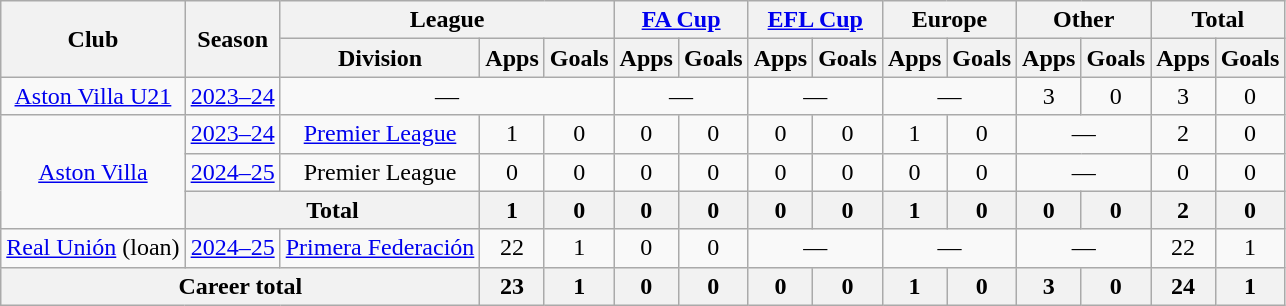<table class="wikitable" style="text-align:center">
<tr>
<th rowspan="2">Club</th>
<th rowspan="2">Season</th>
<th colspan="3">League</th>
<th colspan="2"><a href='#'>FA Cup</a></th>
<th colspan="2"><a href='#'>EFL Cup</a></th>
<th colspan="2">Europe</th>
<th colspan="2">Other</th>
<th colspan="2">Total</th>
</tr>
<tr>
<th>Division</th>
<th>Apps</th>
<th>Goals</th>
<th>Apps</th>
<th>Goals</th>
<th>Apps</th>
<th>Goals</th>
<th>Apps</th>
<th>Goals</th>
<th>Apps</th>
<th>Goals</th>
<th>Apps</th>
<th>Goals</th>
</tr>
<tr>
<td><a href='#'>Aston Villa U21</a></td>
<td><a href='#'>2023–24</a></td>
<td colspan="3">—</td>
<td colspan="2">—</td>
<td colspan="2">—</td>
<td colspan="2">—</td>
<td>3</td>
<td>0</td>
<td>3</td>
<td>0</td>
</tr>
<tr>
<td rowspan="3"><a href='#'>Aston Villa</a></td>
<td><a href='#'>2023–24</a></td>
<td><a href='#'>Premier League</a></td>
<td>1</td>
<td>0</td>
<td>0</td>
<td>0</td>
<td>0</td>
<td>0</td>
<td>1</td>
<td>0</td>
<td colspan="2">—</td>
<td>2</td>
<td>0</td>
</tr>
<tr>
<td><a href='#'>2024–25</a></td>
<td>Premier League</td>
<td>0</td>
<td>0</td>
<td>0</td>
<td>0</td>
<td>0</td>
<td>0</td>
<td>0</td>
<td>0</td>
<td colspan="2">—</td>
<td>0</td>
<td>0</td>
</tr>
<tr>
<th colspan="2">Total</th>
<th>1</th>
<th>0</th>
<th>0</th>
<th>0</th>
<th>0</th>
<th>0</th>
<th>1</th>
<th>0</th>
<th>0</th>
<th>0</th>
<th>2</th>
<th>0</th>
</tr>
<tr>
<td><a href='#'>Real Unión</a> (loan)</td>
<td><a href='#'>2024–25</a></td>
<td><a href='#'>Primera Federación</a></td>
<td>22</td>
<td>1</td>
<td>0</td>
<td>0</td>
<td colspan="2">—</td>
<td colspan="2">—</td>
<td colspan="2">—</td>
<td>22</td>
<td>1</td>
</tr>
<tr>
<th colspan="3">Career total</th>
<th>23</th>
<th>1</th>
<th>0</th>
<th>0</th>
<th>0</th>
<th>0</th>
<th>1</th>
<th>0</th>
<th>3</th>
<th>0</th>
<th>24</th>
<th>1</th>
</tr>
</table>
